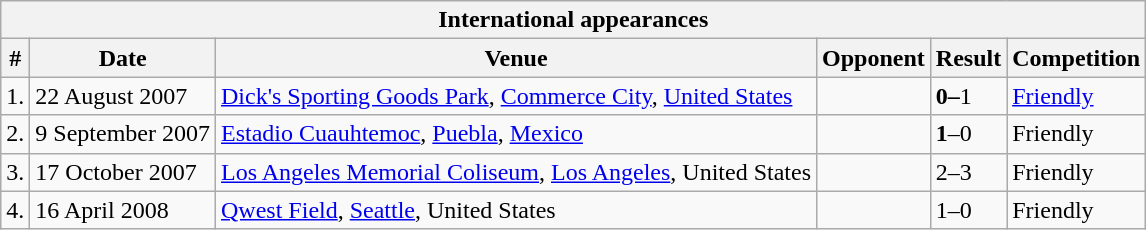<table class="wikitable collapsible collapsed" style="font-size:100%">
<tr>
<th colspan="7"><strong>International appearances</strong></th>
</tr>
<tr>
<th>#</th>
<th>Date</th>
<th>Venue</th>
<th>Opponent</th>
<th>Result</th>
<th>Competition</th>
</tr>
<tr>
<td>1.</td>
<td>22 August 2007</td>
<td><a href='#'>Dick's Sporting Goods Park</a>, <a href='#'>Commerce City</a>, <a href='#'>United States</a></td>
<td></td>
<td><strong>0–</strong>1</td>
<td><a href='#'>Friendly</a></td>
</tr>
<tr>
<td>2.</td>
<td>9 September 2007</td>
<td><a href='#'>Estadio Cuauhtemoc</a>, <a href='#'>Puebla</a>, <a href='#'>Mexico</a></td>
<td></td>
<td><strong>1</strong>–0</td>
<td>Friendly</td>
</tr>
<tr>
<td>3.</td>
<td>17 October 2007</td>
<td><a href='#'>Los Angeles Memorial Coliseum</a>, <a href='#'>Los Angeles</a>, United States</td>
<td></td>
<td>2–3</td>
<td>Friendly</td>
</tr>
<tr>
<td>4.</td>
<td>16 April 2008</td>
<td><a href='#'>Qwest Field</a>, <a href='#'>Seattle</a>, United States</td>
<td></td>
<td>1–0</td>
<td>Friendly</td>
</tr>
</table>
